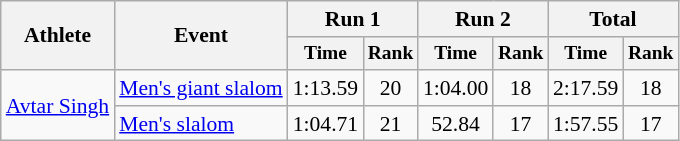<table class="wikitable" style="font-size:90%">
<tr>
<th rowspan=2>Athlete</th>
<th rowspan=2>Event</th>
<th colspan=2>Run 1</th>
<th colspan=2>Run 2</th>
<th colspan=2>Total</th>
</tr>
<tr style="font-size:90%">
<th>Time</th>
<th>Rank</th>
<th>Time</th>
<th>Rank</th>
<th>Time</th>
<th>Rank</th>
</tr>
<tr align=center>
<td align=left rowspan=2><a href='#'>Avtar Singh</a></td>
<td align=left><a href='#'>Men's giant slalom</a></td>
<td>1:13.59</td>
<td>20</td>
<td>1:04.00</td>
<td>18</td>
<td>2:17.59</td>
<td>18</td>
</tr>
<tr align=center>
<td align=left><a href='#'>Men's slalom</a></td>
<td>1:04.71</td>
<td>21</td>
<td>52.84</td>
<td>17</td>
<td>1:57.55</td>
<td>17</td>
</tr>
</table>
